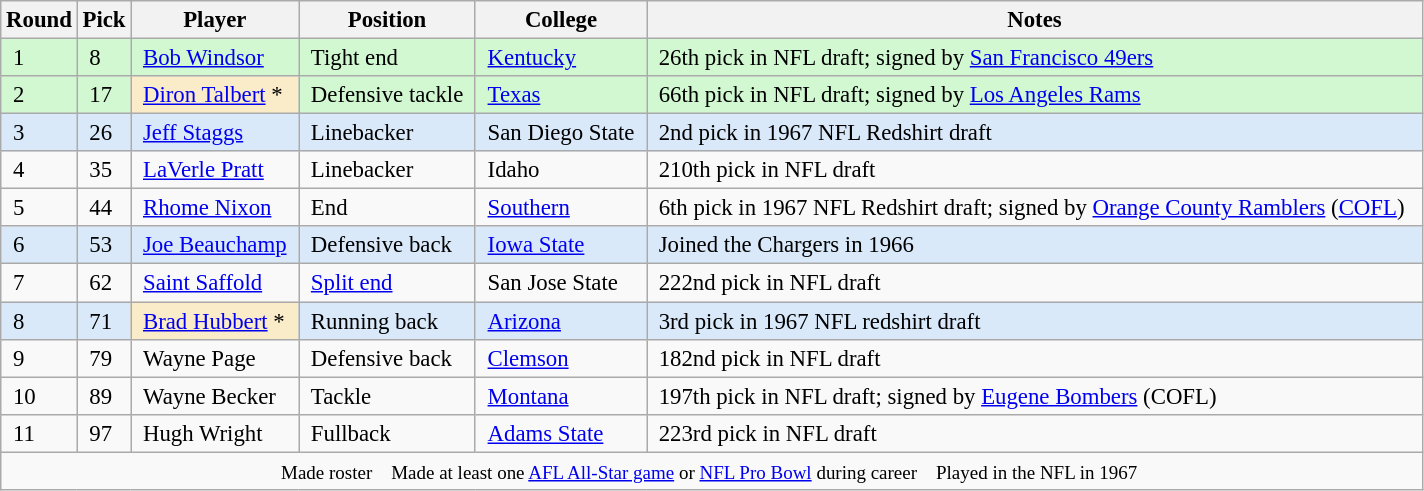<table class="wikitable" style="font-size:95%;">
<tr>
<th scope=column>Round</th>
<th scope=column>Pick</th>
<th scope=column>Player</th>
<th scope=column>Position</th>
<th scope=column>College</th>
<th scope=column>Notes</th>
</tr>
<tr>
<td style="padding-left: 0.5em; padding-right: 0.5em; background: #d2f8d2;">1</td>
<td style="padding-left: 0.5em; padding-right: 0.5em; background: #d2f8d2;">8</td>
<td style="padding-left: 0.5em; padding-right: 0.5em; background: #d2f8d2;"><a href='#'>Bob Windsor</a></td>
<td style="padding-left: 0.5em; padding-right: 0.5em; background: #d2f8d2;">Tight end</td>
<td style="padding-left: 0.5em; padding-right: 0.5em; background: #d2f8d2;"><a href='#'>Kentucky</a></td>
<td style="padding-left: 0.5em; padding-right: 0.75em; background: #d2f8d2;">26th pick in NFL draft; signed by <a href='#'>San Francisco 49ers</a></td>
</tr>
<tr>
<td style="padding-left: 0.5em; padding-right: 0.5em; background: #d2f8d2;">2</td>
<td style="padding-left: 0.5em; padding-right: 0.5em; background: #d2f8d2;">17</td>
<td style="padding-left: 0.5em; padding-right: 0.5em; background: #faecc8;"><a href='#'>Diron Talbert</a> *</td>
<td style="padding-left: 0.5em; padding-right: 0.5em; background: #d2f8d2;">Defensive tackle</td>
<td style="padding-left: 0.5em; padding-right: 0.5em; background: #d2f8d2;"><a href='#'>Texas</a></td>
<td style="padding-left: 0.5em; padding-right: 0.75em; background: #d2f8d2;">66th pick in NFL draft; signed by <a href='#'>Los Angeles Rams</a></td>
</tr>
<tr>
<td style="padding-left: 0.5em; padding-right: 0.5em; background: #d9e9f9;">3</td>
<td style="padding-left: 0.5em; padding-right: 0.5em; background: #d9e9f9;">26</td>
<td style="padding-left: 0.5em; padding-right: 0.5em; background: #d9e9f9;"><a href='#'>Jeff Staggs</a></td>
<td style="padding-left: 0.5em; padding-right: 0.5em; background: #d9e9f9;">Linebacker</td>
<td style="padding-left: 0.5em; padding-right: 0.5em; background: #d9e9f9;">San Diego State</td>
<td style="padding-left: 0.5em; padding-right: 0.75em; background: #d9e9f9;">2nd pick in 1967 NFL Redshirt draft</td>
</tr>
<tr>
<td style="padding-left: 0.5em; padding-right: 0.5em;">4</td>
<td style="padding-left: 0.5em; padding-right: 0.5em;">35</td>
<td style="padding-left: 0.5em; padding-right: 0.5em;"><a href='#'>LaVerle Pratt</a></td>
<td style="padding-left: 0.5em; padding-right: 0.5em;">Linebacker</td>
<td style="padding-left: 0.5em; padding-right: 0.5em;">Idaho</td>
<td style="padding-left: 0.5em; padding-right: 0.75em;">210th pick in NFL draft</td>
</tr>
<tr>
<td style="padding-left: 0.5em; padding-right: 0.5em;">5</td>
<td style="padding-left: 0.5em; padding-right: 0.5em;">44</td>
<td style="padding-left: 0.5em; padding-right: 0.5em;"><a href='#'>Rhome Nixon</a></td>
<td style="padding-left: 0.5em; padding-right: 0.5em;">End</td>
<td style="padding-left: 0.5em; padding-right: 0.5em;"><a href='#'>Southern</a></td>
<td style="padding-left: 0.5em; padding-right: 0.75em;">6th pick in 1967 NFL Redshirt draft; signed by <a href='#'>Orange County Ramblers</a> (<a href='#'>COFL</a>)</td>
</tr>
<tr>
<td style="padding-left: 0.5em; padding-right: 0.5em; background: #d9e9f9;">6</td>
<td style="padding-left: 0.5em; padding-right: 0.5em; background: #d9e9f9;">53</td>
<td style="padding-left: 0.5em; padding-right: 0.5em; background: #d9e9f9;"><a href='#'>Joe Beauchamp</a></td>
<td style="padding-left: 0.5em; padding-right: 0.5em; background: #d9e9f9;">Defensive back</td>
<td style="padding-left: 0.5em; padding-right: 0.5em; background: #d9e9f9;"><a href='#'>Iowa State</a></td>
<td style="padding-left: 0.5em; padding-right: 0.75em; background: #d9e9f9;">Joined the Chargers in 1966</td>
</tr>
<tr>
<td style="padding-left: 0.5em; padding-right: 0.5em;">7</td>
<td style="padding-left: 0.5em; padding-right: 0.5em;">62</td>
<td style="padding-left: 0.5em; padding-right: 0.5em;"><a href='#'>Saint Saffold</a></td>
<td style="padding-left: 0.5em; padding-right: 0.5em;"><a href='#'>Split end</a></td>
<td style="padding-left: 0.5em; padding-right: 0.5em;">San Jose State</td>
<td style="padding-left: 0.5em; padding-right: 0.75em;">222nd pick in NFL draft</td>
</tr>
<tr>
<td style="padding-left: 0.5em; padding-right: 0.5em; background: #d9e9f9;">8</td>
<td style="padding-left: 0.5em; padding-right: 0.5em; background: #d9e9f9;">71</td>
<td style="padding-left: 0.5em; padding-right: 0.5em; background: #faecc8;"><a href='#'>Brad Hubbert</a> *</td>
<td style="padding-left: 0.5em; padding-right: 0.5em; background: #d9e9f9;">Running back</td>
<td style="padding-left: 0.5em; padding-right: 0.5em; background: #d9e9f9;"><a href='#'>Arizona</a></td>
<td style="padding-left: 0.5em; padding-right: 0.75em; background: #d9e9f9;">3rd pick in 1967 NFL redshirt draft</td>
</tr>
<tr>
<td style="padding-left: 0.5em; padding-right: 0.5em;">9</td>
<td style="padding-left: 0.5em; padding-right: 0.5em;">79</td>
<td style="padding-left: 0.5em; padding-right: 0.5em;">Wayne Page</td>
<td style="padding-left: 0.5em; padding-right: 0.5em;">Defensive back</td>
<td style="padding-left: 0.5em; padding-right: 0.5em;"><a href='#'>Clemson</a></td>
<td style="padding-left: 0.5em; padding-right: 0.75em;">182nd pick in NFL draft</td>
</tr>
<tr>
<td style="padding-left: 0.5em; padding-right: 0.5em;">10</td>
<td style="padding-left: 0.5em; padding-right: 0.5em;">89</td>
<td style="padding-left: 0.5em; padding-right: 0.5em;">Wayne Becker</td>
<td style="padding-left: 0.5em; padding-right: 0.5em;">Tackle</td>
<td style="padding-left: 0.5em; padding-right: 0.5em;"><a href='#'>Montana</a></td>
<td style="padding-left: 0.5em; padding-right: 0.75em;">197th pick in NFL draft; signed by <a href='#'>Eugene Bombers</a> (COFL)</td>
</tr>
<tr>
<td style="padding-left: 0.5em; padding-right: 0.5em;">11</td>
<td style="padding-left: 0.5em; padding-right: 0.5em;">97</td>
<td style="padding-left: 0.5em; padding-right: 0.5em;">Hugh Wright</td>
<td style="padding-left: 0.5em; padding-right: 0.5em;">Fullback</td>
<td style="padding-left: 0.5em; padding-right: 0.5em;"><a href='#'>Adams State</a></td>
<td style="padding-left: 0.5em; padding-right: 0.75em;">223rd pick in NFL draft</td>
</tr>
<tr>
<td colspan="6" style="text-align:center;"><small> Made roster    Made at least one <a href='#'>AFL All-Star game</a> or <a href='#'>NFL Pro Bowl</a> during career    Played in the NFL in 1967  </small></td>
</tr>
</table>
